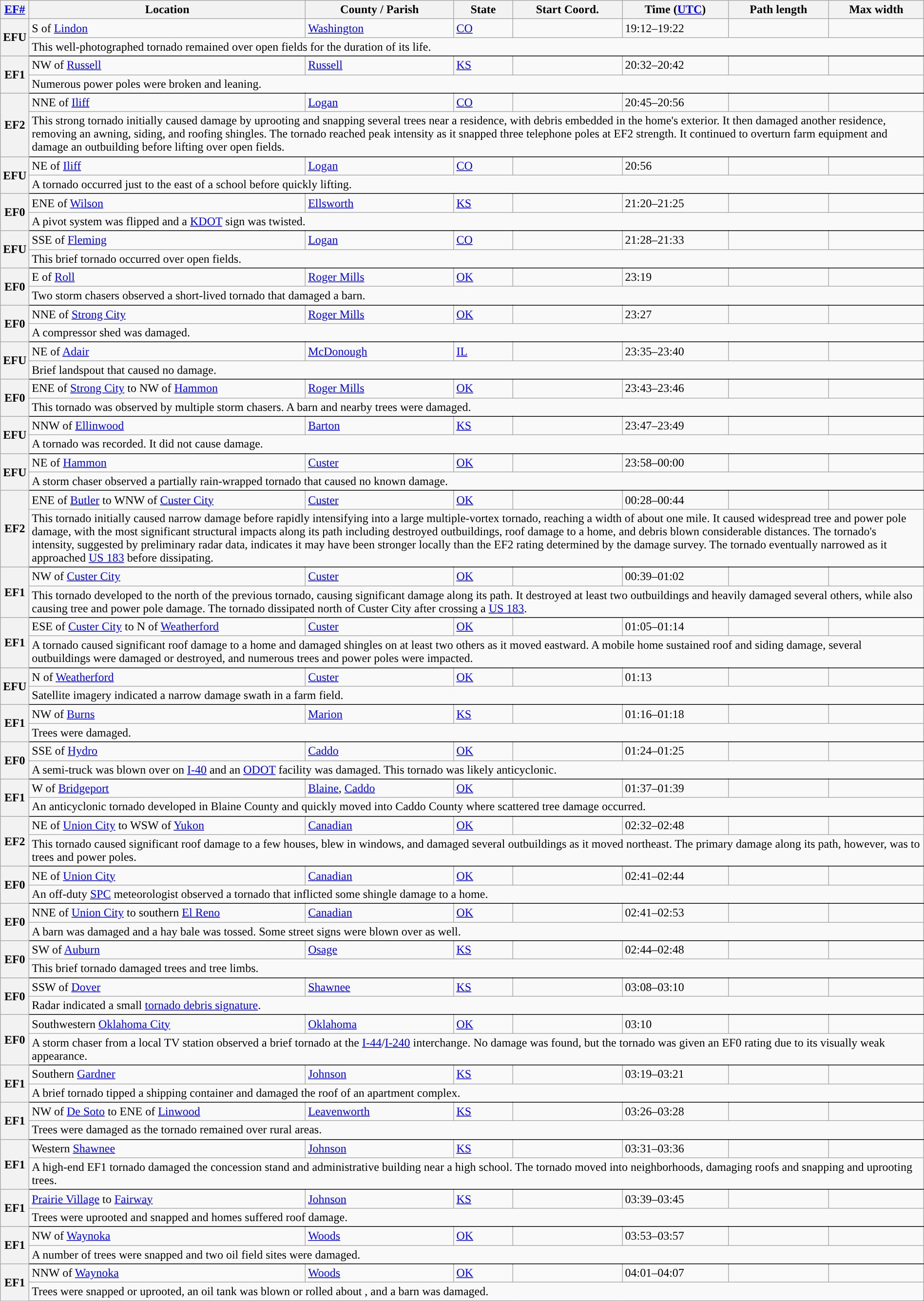<table class="wikitable sortable" style="width:100%;">
<tr>
<th scope="col" width="2%" align="center"><a href='#'>EF#</a></th>
<th scope="col" align="center" class="unsortable">Location</th>
<th scope="col" align="center" class="unsortable">County / Parish</th>
<th scope="col" align="center">State</th>
<th scope="col" align="center">Start Coord.</th>
<th scope="col" align="center">Time (<a href='#'>UTC</a>)</th>
<th scope="col" align="center">Path length</th>
<th scope="col" align="center">Max width</th>
</tr>
<tr>
<th scope="row" rowspan="2" style="background-color:#">EFU</th>
<td>S of <a href='#'>Lindon</a></td>
<td><a href='#'>Washington</a></td>
<td><a href='#'>CO</a></td>
<td></td>
<td>19:12–19:22</td>
<td></td>
<td></td>
</tr>
<tr class="expand-child">
<td colspan="8" style=" border-bottom: 1px solid black;">This well-photographed tornado remained over open fields for the duration of its life.</td>
</tr>
<tr>
<th scope="row" rowspan="2" style="background-color:#">EF1</th>
<td>NW of <a href='#'>Russell</a></td>
<td><a href='#'>Russell</a></td>
<td><a href='#'>KS</a></td>
<td></td>
<td>20:32–20:42</td>
<td></td>
<td></td>
</tr>
<tr class="expand-child">
<td colspan="8" style=" border-bottom: 1px solid black;">Numerous power poles were broken and leaning.</td>
</tr>
<tr>
<th scope="row" rowspan="2" style="background-color:#">EF2</th>
<td>NNE of <a href='#'>Iliff</a></td>
<td><a href='#'>Logan</a></td>
<td><a href='#'>CO</a></td>
<td></td>
<td>20:45–20:56</td>
<td></td>
<td></td>
</tr>
<tr class="expand-child">
<td colspan="8" style=" border-bottom: 1px solid black;">This strong tornado initially caused damage by uprooting and snapping several trees near a residence, with debris embedded in the home's exterior. It then damaged another residence, removing an awning, siding, and roofing shingles. The tornado reached peak intensity as it snapped three telephone poles at EF2 strength. It continued to overturn farm equipment and damage an outbuilding before lifting over open fields.</td>
</tr>
<tr>
<th scope="row" rowspan="2" style="background-color:#">EFU</th>
<td>NE of <a href='#'>Iliff</a></td>
<td><a href='#'>Logan</a></td>
<td><a href='#'>CO</a></td>
<td></td>
<td>20:56</td>
<td></td>
<td></td>
</tr>
<tr class="expand-child">
<td colspan="8" style=" border-bottom: 1px solid black;">A tornado occurred just to the east of a school before quickly lifting.</td>
</tr>
<tr>
<th scope="row" rowspan="2" style="background-color:#">EF0</th>
<td>ENE of <a href='#'>Wilson</a></td>
<td><a href='#'>Ellsworth</a></td>
<td><a href='#'>KS</a></td>
<td></td>
<td>21:20–21:25</td>
<td></td>
<td></td>
</tr>
<tr class="expand-child">
<td colspan="8" style=" border-bottom: 1px solid black;">A pivot system was flipped and a <a href='#'>KDOT</a> sign was twisted.</td>
</tr>
<tr>
<th scope="row" rowspan="2" style="background-color:#">EFU</th>
<td>SSE of <a href='#'>Fleming</a></td>
<td><a href='#'>Logan</a></td>
<td><a href='#'>CO</a></td>
<td></td>
<td>21:28–21:33</td>
<td></td>
<td></td>
</tr>
<tr class="expand-child">
<td colspan="8" style=" border-bottom: 1px solid black;">This brief tornado occurred over open fields.</td>
</tr>
<tr>
<th scope="row" rowspan="2" style="background-color:#">EF0</th>
<td>E of <a href='#'>Roll</a></td>
<td><a href='#'>Roger Mills</a></td>
<td><a href='#'>OK</a></td>
<td></td>
<td>23:19</td>
<td></td>
<td></td>
</tr>
<tr class="expand-child">
<td colspan="8" style=" border-bottom: 1px solid black;">Two storm chasers observed a short-lived tornado that damaged a barn.</td>
</tr>
<tr>
<th scope="row" rowspan="2" style="background-color:#">EF0</th>
<td>NNE of <a href='#'>Strong City</a></td>
<td><a href='#'>Roger Mills</a></td>
<td><a href='#'>OK</a></td>
<td></td>
<td>23:27</td>
<td></td>
<td></td>
</tr>
<tr class="expand-child">
<td colspan="8" style=" border-bottom: 1px solid black;">A compressor shed was damaged.</td>
</tr>
<tr>
<th scope="row" rowspan="2" style="background-color:#">EFU</th>
<td>NE of <a href='#'>Adair</a></td>
<td><a href='#'>McDonough</a></td>
<td><a href='#'>IL</a></td>
<td></td>
<td>23:35–23:40</td>
<td></td>
<td></td>
</tr>
<tr class="expand-child">
<td colspan="8" style=" border-bottom: 1px solid black;">Brief landspout that caused no damage.</td>
</tr>
<tr>
<th scope="row" rowspan="2" style="background-color:#">EF0</th>
<td>ENE of <a href='#'>Strong City</a> to NW of <a href='#'>Hammon</a></td>
<td><a href='#'>Roger Mills</a></td>
<td><a href='#'>OK</a></td>
<td></td>
<td>23:43–23:46</td>
<td></td>
<td></td>
</tr>
<tr class="expand-child">
<td colspan="8" style=" border-bottom: 1px solid black;">This tornado was observed by multiple storm chasers. A barn and nearby trees were damaged.</td>
</tr>
<tr>
<th scope="row" rowspan="2" style="background-color:#">EFU</th>
<td>NNW of <a href='#'>Ellinwood</a></td>
<td><a href='#'>Barton</a></td>
<td><a href='#'>KS</a></td>
<td></td>
<td>23:47–23:49</td>
<td></td>
<td></td>
</tr>
<tr class="expand-child">
<td colspan="8" style=" border-bottom: 1px solid black;">A tornado was recorded. It did not cause damage.</td>
</tr>
<tr>
<th scope="row" rowspan="2" style="background-color:#">EFU</th>
<td>NE of <a href='#'>Hammon</a></td>
<td><a href='#'>Custer</a></td>
<td><a href='#'>OK</a></td>
<td></td>
<td>23:58–00:00</td>
<td></td>
<td></td>
</tr>
<tr class="expand-child">
<td colspan="8" style=" border-bottom: 1px solid black;">A storm chaser observed a partially rain-wrapped tornado that caused no known damage.</td>
</tr>
<tr>
<th scope="row" rowspan="2" style="background-color:#">EF2</th>
<td>ENE of <a href='#'>Butler</a> to WNW of <a href='#'>Custer City</a></td>
<td><a href='#'>Custer</a></td>
<td><a href='#'>OK</a></td>
<td></td>
<td>00:28–00:44</td>
<td></td>
<td></td>
</tr>
<tr class="expand-child">
<td colspan="8" style=" border-bottom: 1px solid black;">This tornado initially caused narrow damage before rapidly intensifying into a large multiple-vortex tornado, reaching a width of about one mile. It caused widespread tree and power pole damage, with the most significant structural impacts along its path including destroyed outbuildings, roof damage to a home, and debris blown considerable distances. The tornado's intensity, suggested by preliminary radar data, indicates it may have been stronger locally than the EF2 rating determined by the damage survey. The tornado eventually narrowed as it approached <a href='#'>US 183</a> before dissipating.</td>
</tr>
<tr>
<th scope="row" rowspan="2" style="background-color:#">EF1</th>
<td>NW of <a href='#'>Custer City</a></td>
<td><a href='#'>Custer</a></td>
<td><a href='#'>OK</a></td>
<td></td>
<td>00:39–01:02</td>
<td></td>
<td></td>
</tr>
<tr class="expand-child">
<td colspan="8" style=" border-bottom: 1px solid black;">This tornado developed to the north of the previous tornado, causing significant damage along its path. It destroyed at least two outbuildings and heavily damaged several others, while also causing tree and power pole damage. The tornado dissipated north of Custer City after crossing a <a href='#'>US 183</a>.</td>
</tr>
<tr>
<th scope="row" rowspan="2" style="background-color:#">EF1</th>
<td>ESE of <a href='#'>Custer City</a> to N of <a href='#'>Weatherford</a></td>
<td><a href='#'>Custer</a></td>
<td><a href='#'>OK</a></td>
<td></td>
<td>01:05–01:14</td>
<td></td>
<td></td>
</tr>
<tr class="expand-child">
<td colspan="8" style=" border-bottom: 1px solid black;">A tornado caused significant roof damage to a home and damaged shingles on at least two others as it moved eastward. A mobile home sustained roof and siding damage, several outbuildings were damaged or destroyed, and numerous trees and power poles were impacted.</td>
</tr>
<tr>
<th scope="row" rowspan="2" style="background-color:#">EFU</th>
<td>N of <a href='#'>Weatherford</a></td>
<td><a href='#'>Custer</a></td>
<td><a href='#'>OK</a></td>
<td></td>
<td>01:13</td>
<td></td>
<td></td>
</tr>
<tr class="expand-child">
<td colspan="8" style=" border-bottom: 1px solid black;">Satellite imagery indicated a narrow damage swath in a farm field.</td>
</tr>
<tr>
<th scope="row" rowspan="2" style="background-color:#">EF1</th>
<td>NW of <a href='#'>Burns</a></td>
<td><a href='#'>Marion</a></td>
<td><a href='#'>KS</a></td>
<td></td>
<td>01:16–01:18</td>
<td></td>
<td></td>
</tr>
<tr class="expand-child">
<td colspan="8" style=" border-bottom: 1px solid black;">Trees were damaged.</td>
</tr>
<tr>
<th scope="row" rowspan="2" style="background-color:#">EF0</th>
<td>SSE of <a href='#'>Hydro</a></td>
<td><a href='#'>Caddo</a></td>
<td><a href='#'>OK</a></td>
<td></td>
<td>01:24–01:25</td>
<td></td>
<td></td>
</tr>
<tr class="expand-child">
<td colspan="8" style=" border-bottom: 1px solid black;">A semi-truck was blown over on <a href='#'>I-40</a> and an <a href='#'>ODOT</a> facility was damaged. This tornado was likely anticyclonic.</td>
</tr>
<tr>
<th scope="row" rowspan="2" style="background-color:#">EF1</th>
<td>W of <a href='#'>Bridgeport</a></td>
<td><a href='#'>Blaine</a>, <a href='#'>Caddo</a></td>
<td><a href='#'>OK</a></td>
<td></td>
<td>01:37–01:39</td>
<td></td>
<td></td>
</tr>
<tr class="expand-child">
<td colspan="8" style=" border-bottom: 1px solid black;">An anticyclonic tornado developed in Blaine County and quickly moved into Caddo County where scattered tree damage occurred.</td>
</tr>
<tr>
<th scope="row" rowspan="2" style="background-color:#">EF2</th>
<td>NE of <a href='#'>Union City</a> to WSW of <a href='#'>Yukon</a></td>
<td><a href='#'>Canadian</a></td>
<td><a href='#'>OK</a></td>
<td></td>
<td>02:32–02:48</td>
<td></td>
<td></td>
</tr>
<tr class="expand-child">
<td colspan="8" style=" border-bottom: 1px solid black;">This tornado caused significant roof damage to a few houses, blew in windows, and damaged several outbuildings as it moved northeast. The primary damage along its path, however, was to trees and power poles.</td>
</tr>
<tr>
<th scope="row" rowspan="2" style="background-color:#">EF0</th>
<td>NE of <a href='#'>Union City</a></td>
<td><a href='#'>Canadian</a></td>
<td><a href='#'>OK</a></td>
<td></td>
<td>02:41–02:44</td>
<td></td>
<td></td>
</tr>
<tr class="expand-child">
<td colspan="8" style=" border-bottom: 1px solid black;">An off-duty <a href='#'>SPC</a> meteorologist observed a tornado that inflicted some shingle damage to a home.</td>
</tr>
<tr>
<th scope="row" rowspan="2" style="background-color:#">EF0</th>
<td>NNE of <a href='#'>Union City</a> to southern <a href='#'>El Reno</a></td>
<td><a href='#'>Canadian</a></td>
<td><a href='#'>OK</a></td>
<td></td>
<td>02:41–02:53</td>
<td></td>
<td></td>
</tr>
<tr class="expand-child">
<td colspan="8" style=" border-bottom: 1px solid black;">A barn was damaged and a hay bale was tossed. Some street signs were blown over as well.</td>
</tr>
<tr>
<th scope="row" rowspan="2" style="background-color:#">EF0</th>
<td>SW of <a href='#'>Auburn</a></td>
<td><a href='#'>Osage</a></td>
<td><a href='#'>KS</a></td>
<td></td>
<td>02:44–02:48</td>
<td></td>
<td></td>
</tr>
<tr class="expand-child">
<td colspan="8" style=" border-bottom: 1px solid black;">This brief tornado damaged trees and tree limbs.</td>
</tr>
<tr>
<th scope="row" rowspan="2" style="background-color:#">EF0</th>
<td>SSW of <a href='#'>Dover</a></td>
<td><a href='#'>Shawnee</a></td>
<td><a href='#'>KS</a></td>
<td></td>
<td>03:08–03:10</td>
<td></td>
<td></td>
</tr>
<tr class="expand-child">
<td colspan="8" style=" border-bottom: 1px solid black;">Radar indicated a small <a href='#'>tornado debris signature</a>.</td>
</tr>
<tr>
<th scope="row" rowspan="2" style="background-color:#">EF0</th>
<td>Southwestern <a href='#'>Oklahoma City</a></td>
<td><a href='#'>Oklahoma</a></td>
<td><a href='#'>OK</a></td>
<td></td>
<td>03:10</td>
<td></td>
<td></td>
</tr>
<tr class="expand-child">
<td colspan="8" style=" border-bottom: 1px solid black;">A storm chaser from a local TV station observed a brief tornado at the <a href='#'>I-44</a>/<a href='#'>I-240</a> interchange. No damage was found, but the tornado was given an EF0 rating due to its visually weak appearance.</td>
</tr>
<tr>
<th scope="row" rowspan="2" style="background-color:#">EF1</th>
<td>Southern <a href='#'>Gardner</a></td>
<td><a href='#'>Johnson</a></td>
<td><a href='#'>KS</a></td>
<td></td>
<td>03:19–03:21</td>
<td></td>
<td></td>
</tr>
<tr class="expand-child">
<td colspan="8" style=" border-bottom: 1px solid black;">A brief tornado tipped a shipping container and damaged the roof of an apartment complex.</td>
</tr>
<tr>
<th scope="row" rowspan="2" style="background-color:#">EF1</th>
<td>NW of <a href='#'>De Soto</a> to ENE of <a href='#'>Linwood</a></td>
<td><a href='#'>Leavenworth</a></td>
<td><a href='#'>KS</a></td>
<td></td>
<td>03:26–03:28</td>
<td></td>
<td></td>
</tr>
<tr class="expand-child">
<td colspan="8" style=" border-bottom: 1px solid black;">Trees were damaged as the tornado remained over rural areas.</td>
</tr>
<tr>
<th scope="row" rowspan="2" style="background-color:#">EF1</th>
<td>Western <a href='#'>Shawnee</a></td>
<td><a href='#'>Johnson</a></td>
<td><a href='#'>KS</a></td>
<td></td>
<td>03:31–03:36</td>
<td></td>
<td></td>
</tr>
<tr class="expand-child">
<td colspan="8" style=" border-bottom: 1px solid black;">A high-end EF1 tornado damaged the concession stand and administrative building near a high school. The tornado moved into neighborhoods, damaging roofs and snapping and uprooting trees.</td>
</tr>
<tr>
<th scope="row" rowspan="2" style="background-color:#">EF1</th>
<td><a href='#'>Prairie Village</a> to <a href='#'>Fairway</a></td>
<td><a href='#'>Johnson</a></td>
<td><a href='#'>KS</a></td>
<td></td>
<td>03:39–03:45</td>
<td></td>
<td></td>
</tr>
<tr class="expand-child">
<td colspan="8" style=" border-bottom: 1px solid black;">Trees were uprooted and snapped and homes suffered roof damage.</td>
</tr>
<tr>
<th scope="row" rowspan="2" style="background-color:#">EF1</th>
<td>NW of <a href='#'>Waynoka</a></td>
<td><a href='#'>Woods</a></td>
<td><a href='#'>OK</a></td>
<td></td>
<td>03:53–03:57</td>
<td></td>
<td></td>
</tr>
<tr class="expand-child">
<td colspan="8" style=" border-bottom: 1px solid black;">A number of trees were snapped and two oil field sites were damaged.</td>
</tr>
<tr>
<th scope="row" rowspan="2" style="background-color:#">EF1</th>
<td>NNW of <a href='#'>Waynoka</a></td>
<td><a href='#'>Woods</a></td>
<td><a href='#'>OK</a></td>
<td></td>
<td>04:01–04:07</td>
<td></td>
<td></td>
</tr>
<tr class="expand-child">
<td colspan="8" style=" border-bottom: 1px solid black;">Trees were snapped or uprooted, an oil tank was blown or rolled about , and a barn was damaged.</td>
</tr>
<tr>
</tr>
</table>
